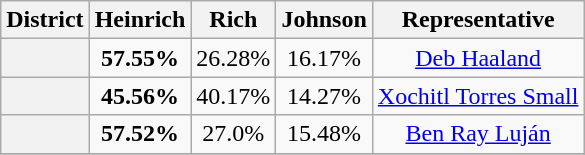<table class=wikitable>
<tr>
<th>District</th>
<th>Heinrich</th>
<th>Rich</th>
<th>Johnson</th>
<th>Representative</th>
</tr>
<tr align=center>
<th></th>
<td><strong>57.55%</strong></td>
<td>26.28%</td>
<td>16.17%</td>
<td><a href='#'>Deb Haaland</a></td>
</tr>
<tr align=center>
<th></th>
<td><strong>45.56%</strong></td>
<td>40.17%</td>
<td>14.27%</td>
<td><a href='#'>Xochitl Torres Small</a></td>
</tr>
<tr align=center>
<th></th>
<td><strong>57.52%</strong></td>
<td>27.0%</td>
<td>15.48%</td>
<td><a href='#'>Ben Ray Luján</a></td>
</tr>
<tr align=center>
</tr>
</table>
